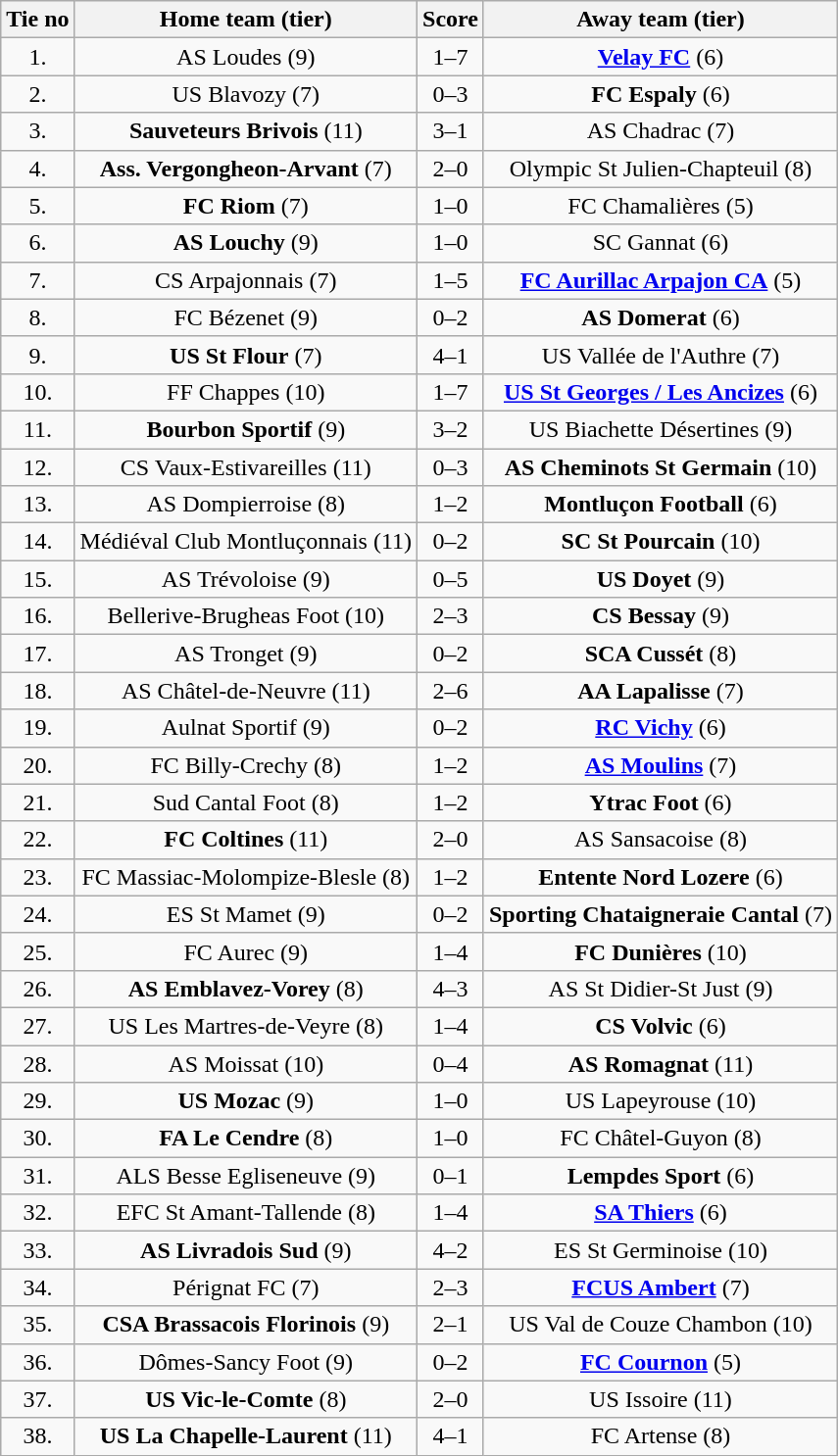<table class="wikitable" style="text-align: center">
<tr>
<th>Tie no</th>
<th>Home team (tier)</th>
<th>Score</th>
<th>Away team (tier)</th>
</tr>
<tr>
<td>1.</td>
<td>AS Loudes (9)</td>
<td>1–7</td>
<td><strong><a href='#'>Velay FC</a></strong> (6)</td>
</tr>
<tr>
<td>2.</td>
<td>US Blavozy (7)</td>
<td>0–3</td>
<td><strong>FC Espaly</strong> (6)</td>
</tr>
<tr>
<td>3.</td>
<td><strong>Sauveteurs Brivois</strong> (11)</td>
<td>3–1 </td>
<td>AS Chadrac (7)</td>
</tr>
<tr>
<td>4.</td>
<td><strong>Ass. Vergongheon-Arvant</strong> (7)</td>
<td>2–0</td>
<td>Olympic St Julien-Chapteuil (8)</td>
</tr>
<tr>
<td>5.</td>
<td><strong>FC Riom</strong> (7)</td>
<td>1–0</td>
<td>FC Chamalières (5)</td>
</tr>
<tr>
<td>6.</td>
<td><strong>AS Louchy</strong> (9)</td>
<td>1–0</td>
<td>SC Gannat (6)</td>
</tr>
<tr>
<td>7.</td>
<td>CS Arpajonnais (7)</td>
<td>1–5</td>
<td><strong><a href='#'>FC Aurillac Arpajon CA</a></strong> (5)</td>
</tr>
<tr>
<td>8.</td>
<td>FC Bézenet (9)</td>
<td>0–2</td>
<td><strong>AS Domerat</strong> (6)</td>
</tr>
<tr>
<td>9.</td>
<td><strong>US St Flour</strong> (7)</td>
<td>4–1</td>
<td>US Vallée de l'Authre (7)</td>
</tr>
<tr>
<td>10.</td>
<td>FF Chappes (10)</td>
<td>1–7</td>
<td><strong><a href='#'>US St Georges / Les Ancizes</a></strong> (6)</td>
</tr>
<tr>
<td>11.</td>
<td><strong>Bourbon Sportif</strong> (9)</td>
<td>3–2</td>
<td>US Biachette Désertines (9)</td>
</tr>
<tr>
<td>12.</td>
<td>CS Vaux-Estivareilles (11)</td>
<td>0–3</td>
<td><strong>AS Cheminots St Germain</strong> (10)</td>
</tr>
<tr>
<td>13.</td>
<td>AS Dompierroise (8)</td>
<td>1–2</td>
<td><strong>Montluçon Football</strong> (6)</td>
</tr>
<tr>
<td>14.</td>
<td>Médiéval Club Montluçonnais (11)</td>
<td>0–2</td>
<td><strong>SC St Pourcain</strong> (10)</td>
</tr>
<tr>
<td>15.</td>
<td>AS Trévoloise (9)</td>
<td>0–5</td>
<td><strong>US Doyet</strong> (9)</td>
</tr>
<tr>
<td>16.</td>
<td>Bellerive-Brugheas Foot (10)</td>
<td>2–3</td>
<td><strong>CS Bessay</strong> (9)</td>
</tr>
<tr>
<td>17.</td>
<td>AS Tronget (9)</td>
<td>0–2</td>
<td><strong>SCA Cussét</strong> (8)</td>
</tr>
<tr>
<td>18.</td>
<td>AS Châtel-de-Neuvre (11)</td>
<td>2–6</td>
<td><strong>AA Lapalisse</strong> (7)</td>
</tr>
<tr>
<td>19.</td>
<td>Aulnat Sportif (9)</td>
<td>0–2</td>
<td><strong><a href='#'>RC Vichy</a></strong> (6)</td>
</tr>
<tr>
<td>20.</td>
<td>FC Billy-Crechy (8)</td>
<td>1–2</td>
<td><strong><a href='#'>AS Moulins</a></strong> (7)</td>
</tr>
<tr>
<td>21.</td>
<td>Sud Cantal Foot (8)</td>
<td>1–2</td>
<td><strong>Ytrac Foot</strong> (6)</td>
</tr>
<tr>
<td>22.</td>
<td><strong>FC Coltines</strong> (11)</td>
<td>2–0</td>
<td>AS Sansacoise (8)</td>
</tr>
<tr>
<td>23.</td>
<td>FC Massiac-Molompize-Blesle (8)</td>
<td>1–2</td>
<td><strong>Entente Nord Lozere</strong> (6)</td>
</tr>
<tr>
<td>24.</td>
<td>ES St Mamet (9)</td>
<td>0–2</td>
<td><strong>Sporting Chataigneraie Cantal</strong> (7)</td>
</tr>
<tr>
<td>25.</td>
<td>FC Aurec (9)</td>
<td>1–4</td>
<td><strong>FC Dunières</strong> (10)</td>
</tr>
<tr>
<td>26.</td>
<td><strong>AS Emblavez-Vorey</strong> (8)</td>
<td>4–3</td>
<td>AS St Didier-St Just (9)</td>
</tr>
<tr>
<td>27.</td>
<td>US Les Martres-de-Veyre (8)</td>
<td>1–4</td>
<td><strong>CS Volvic</strong> (6)</td>
</tr>
<tr>
<td>28.</td>
<td>AS Moissat (10)</td>
<td>0–4</td>
<td><strong>AS Romagnat</strong> (11)</td>
</tr>
<tr>
<td>29.</td>
<td><strong>US Mozac</strong> (9)</td>
<td>1–0</td>
<td>US Lapeyrouse (10)</td>
</tr>
<tr>
<td>30.</td>
<td><strong>FA Le Cendre</strong> (8)</td>
<td>1–0</td>
<td>FC Châtel-Guyon (8)</td>
</tr>
<tr>
<td>31.</td>
<td>ALS Besse Egliseneuve (9)</td>
<td>0–1</td>
<td><strong>Lempdes Sport</strong> (6)</td>
</tr>
<tr>
<td>32.</td>
<td>EFC St Amant-Tallende (8)</td>
<td>1–4</td>
<td><strong><a href='#'>SA Thiers</a></strong> (6)</td>
</tr>
<tr>
<td>33.</td>
<td><strong>AS Livradois Sud</strong> (9)</td>
<td>4–2</td>
<td>ES St Germinoise (10)</td>
</tr>
<tr>
<td>34.</td>
<td>Pérignat FC (7)</td>
<td>2–3</td>
<td><strong><a href='#'>FCUS Ambert</a></strong> (7)</td>
</tr>
<tr>
<td>35.</td>
<td><strong>CSA Brassacois Florinois</strong> (9)</td>
<td>2–1</td>
<td>US Val de Couze Chambon (10)</td>
</tr>
<tr>
<td>36.</td>
<td>Dômes-Sancy Foot (9)</td>
<td>0–2</td>
<td><strong><a href='#'>FC Cournon</a></strong> (5)</td>
</tr>
<tr>
<td>37.</td>
<td><strong>US Vic-le-Comte</strong> (8)</td>
<td>2–0</td>
<td>US Issoire (11)</td>
</tr>
<tr>
<td>38.</td>
<td><strong>US La Chapelle-Laurent</strong> (11)</td>
<td>4–1</td>
<td>FC Artense (8)</td>
</tr>
</table>
